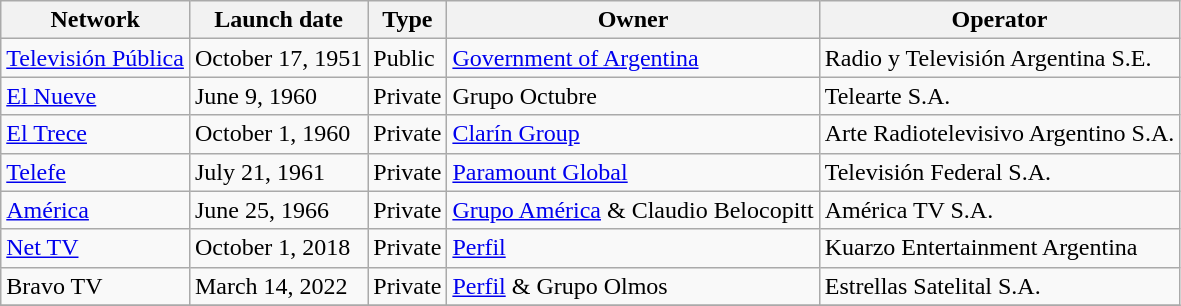<table class="wikitable">
<tr>
<th>Network</th>
<th>Launch date</th>
<th>Type</th>
<th>Owner</th>
<th>Operator</th>
</tr>
<tr>
<td><a href='#'>Televisión Pública</a></td>
<td>October 17, 1951</td>
<td>Public</td>
<td><a href='#'>Government of Argentina</a></td>
<td>Radio y Televisión Argentina S.E.</td>
</tr>
<tr>
<td><a href='#'>El Nueve</a></td>
<td>June 9, 1960</td>
<td>Private</td>
<td>Grupo Octubre</td>
<td>Telearte S.A.</td>
</tr>
<tr>
<td><a href='#'>El Trece</a></td>
<td>October 1, 1960</td>
<td>Private</td>
<td><a href='#'>Clarín Group</a></td>
<td>Arte Radiotelevisivo Argentino S.A.</td>
</tr>
<tr>
<td><a href='#'>Telefe</a></td>
<td>July 21, 1961</td>
<td>Private</td>
<td><a href='#'>Paramount Global</a></td>
<td>Televisión Federal S.A.</td>
</tr>
<tr>
<td><a href='#'>América</a></td>
<td>June 25, 1966</td>
<td>Private</td>
<td><a href='#'>Grupo América</a> & Claudio Belocopitt</td>
<td>América TV S.A.</td>
</tr>
<tr>
<td><a href='#'>Net TV</a></td>
<td>October 1, 2018</td>
<td>Private</td>
<td><a href='#'>Perfil</a></td>
<td>Kuarzo Entertainment Argentina</td>
</tr>
<tr>
<td>Bravo TV</td>
<td>March 14, 2022</td>
<td>Private</td>
<td><a href='#'>Perfil</a> & Grupo Olmos</td>
<td>Estrellas Satelital S.A.</td>
</tr>
<tr>
</tr>
</table>
